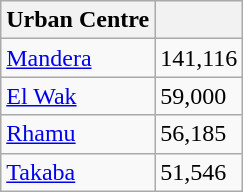<table class="wikitable">
<tr>
<th>Urban Centre</th>
<th></th>
</tr>
<tr>
<td><a href='#'>Mandera</a></td>
<td>141,116</td>
</tr>
<tr>
<td><a href='#'>El Wak</a></td>
<td>59,000</td>
</tr>
<tr>
<td><a href='#'>Rhamu</a></td>
<td>56,185</td>
</tr>
<tr>
<td><a href='#'>Takaba</a></td>
<td>51,546</td>
</tr>
</table>
